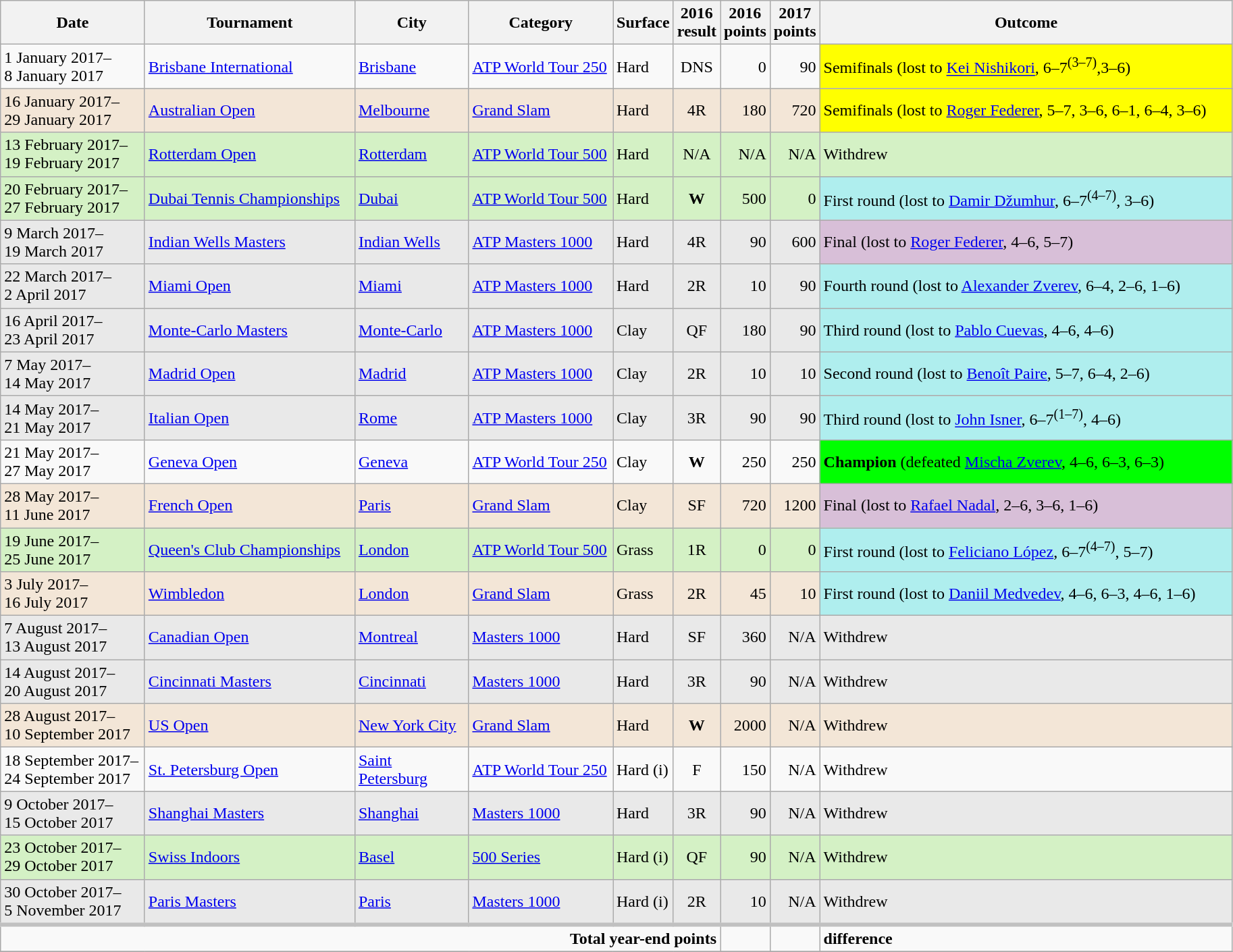<table class="wikitable">
<tr>
<th width=135>Date</th>
<th width=200>Tournament</th>
<th width=105>City</th>
<th width=135>Category</th>
<th width=40>Surface</th>
<th width=35>2016 result</th>
<th width=35>2016 points</th>
<th width=35>2017 points</th>
<th width=400>Outcome</th>
</tr>
<tr>
<td>1 January 2017–<br>8 January 2017</td>
<td><a href='#'>Brisbane International</a></td>
<td><a href='#'>Brisbane</a></td>
<td><a href='#'>ATP World Tour 250</a></td>
<td>Hard</td>
<td align=center>DNS</td>
<td align=right>0</td>
<td align=right>90</td>
<td style="background:yellow;">Semifinals (lost to <a href='#'>Kei Nishikori</a>, 6–7<sup>(3–7)</sup>,3–6)</td>
</tr>
<tr style="background:#F3E6D7;">
<td>16 January 2017–<br>29 January 2017</td>
<td><a href='#'>Australian Open</a></td>
<td><a href='#'>Melbourne</a></td>
<td><a href='#'>Grand Slam</a></td>
<td>Hard</td>
<td align=center>4R</td>
<td align=right>180</td>
<td align=right>720</td>
<td style="background:yellow;">Semifinals (lost to <a href='#'>Roger Federer</a>, 5–7, 3–6, 6–1, 6–4, 3–6)</td>
</tr>
<tr style="background:#D4F1C5;">
<td>13 February 2017–<br>19 February 2017</td>
<td><a href='#'>Rotterdam Open</a></td>
<td><a href='#'>Rotterdam</a></td>
<td><a href='#'>ATP World Tour 500</a></td>
<td>Hard</td>
<td align=center>N/A</td>
<td align=right>N/A</td>
<td align=right>N/A</td>
<td>Withdrew</td>
</tr>
<tr style="background:#D4F1C5;">
<td>20 February 2017–<br>27 February 2017</td>
<td><a href='#'>Dubai Tennis Championships</a></td>
<td><a href='#'>Dubai</a></td>
<td><a href='#'>ATP World Tour 500</a></td>
<td>Hard</td>
<td align=center><strong>W</strong></td>
<td align=right>500</td>
<td align=right>0</td>
<td style="background:#afeeee;">First round (lost to <a href='#'>Damir Džumhur</a>, 6–7<sup>(4–7)</sup>, 3–6)</td>
</tr>
<tr style="background:#E9E9E9;">
<td>9 March 2017–<br>19 March 2017</td>
<td><a href='#'>Indian Wells Masters</a></td>
<td><a href='#'>Indian Wells</a></td>
<td><a href='#'>ATP Masters 1000</a></td>
<td>Hard</td>
<td align=center>4R</td>
<td align=right>90</td>
<td align=right>600</td>
<td style="background:thistle;">Final (lost to <a href='#'>Roger Federer</a>, 4–6, 5–7)</td>
</tr>
<tr style="background:#E9E9E9;">
<td>22 March 2017–<br>2 April 2017</td>
<td><a href='#'>Miami Open</a></td>
<td><a href='#'>Miami</a></td>
<td><a href='#'>ATP Masters 1000</a></td>
<td>Hard</td>
<td align=center>2R</td>
<td align=right>10</td>
<td align=right>90</td>
<td style="background:#afeeee;">Fourth round (lost to <a href='#'>Alexander Zverev</a>, 6–4, 2–6, 1–6)</td>
</tr>
<tr style="background:#E9E9E9;">
<td>16 April 2017–<br>23 April 2017</td>
<td><a href='#'>Monte-Carlo Masters</a></td>
<td><a href='#'>Monte-Carlo</a></td>
<td><a href='#'>ATP Masters 1000</a></td>
<td>Clay</td>
<td align=center>QF</td>
<td align=right>180</td>
<td align=right>90</td>
<td style="background:#afeeee;">Third round (lost to <a href='#'>Pablo Cuevas</a>, 4–6, 4–6)</td>
</tr>
<tr style="background:#E9E9E9;">
<td>7 May 2017–<br>14 May 2017</td>
<td><a href='#'>Madrid Open</a></td>
<td><a href='#'>Madrid</a></td>
<td><a href='#'>ATP Masters 1000</a></td>
<td>Clay</td>
<td align=center>2R</td>
<td align=right>10</td>
<td align=right>10</td>
<td style="background:#afeeee;">Second round (lost to <a href='#'>Benoît Paire</a>, 5–7, 6–4, 2–6)</td>
</tr>
<tr style="background:#E9E9E9;">
<td>14 May 2017–<br>21 May 2017</td>
<td><a href='#'>Italian Open</a></td>
<td><a href='#'>Rome</a></td>
<td><a href='#'>ATP Masters 1000</a></td>
<td>Clay</td>
<td align=center>3R</td>
<td align=right>90</td>
<td align=right>90</td>
<td style="background:#afeeee;">Third round (lost to <a href='#'>John Isner</a>, 6–7<sup>(1–7)</sup>, 4–6)</td>
</tr>
<tr>
<td>21 May 2017–<br>27 May 2017</td>
<td><a href='#'>Geneva Open</a></td>
<td><a href='#'>Geneva</a></td>
<td><a href='#'>ATP World Tour 250</a></td>
<td>Clay</td>
<td align=center><strong>W</strong></td>
<td align=right>250</td>
<td align=right>250</td>
<td style="background:lime;"><strong>Champion</strong> (defeated <a href='#'>Mischa Zverev</a>, 4–6, 6–3, 6–3)</td>
</tr>
<tr style="background:#F3E6D7;">
<td>28 May 2017–<br>11 June 2017</td>
<td><a href='#'>French Open</a></td>
<td><a href='#'>Paris</a></td>
<td><a href='#'>Grand Slam</a></td>
<td>Clay</td>
<td align=center>SF</td>
<td align=right>720</td>
<td align=right>1200</td>
<td style="background:thistle;">Final (lost to <a href='#'>Rafael Nadal</a>, 2–6, 3–6, 1–6)</td>
</tr>
<tr style="background:#D4F1C5;">
<td>19 June 2017–<br>25 June 2017</td>
<td><a href='#'>Queen's Club Championships</a></td>
<td><a href='#'>London</a></td>
<td><a href='#'>ATP World Tour 500</a></td>
<td>Grass</td>
<td align=center>1R</td>
<td align=right>0</td>
<td align=right>0</td>
<td style="background:#afeeee;">First round (lost to <a href='#'>Feliciano López</a>, 6–7<sup>(4–7)</sup>, 5–7)</td>
</tr>
<tr style="background:#F3E6D7;">
<td>3 July 2017–<br>16 July 2017</td>
<td><a href='#'>Wimbledon</a></td>
<td><a href='#'>London</a></td>
<td><a href='#'>Grand Slam</a></td>
<td>Grass</td>
<td align=center>2R</td>
<td align=right>45</td>
<td align=right>10</td>
<td style="background:#afeeee;">First round (lost to <a href='#'>Daniil Medvedev</a>, 4–6, 6–3, 4–6, 1–6)</td>
</tr>
<tr style="background:#E9E9E9;">
<td>7 August 2017–<br>13 August 2017</td>
<td><a href='#'>Canadian Open</a></td>
<td><a href='#'>Montreal</a></td>
<td><a href='#'>Masters 1000</a></td>
<td>Hard</td>
<td align=center>SF</td>
<td align=right>360</td>
<td align=right>N/A</td>
<td>Withdrew</td>
</tr>
<tr style="background:#E9E9E9;">
<td>14 August 2017–<br>20 August 2017</td>
<td><a href='#'>Cincinnati Masters</a></td>
<td><a href='#'>Cincinnati</a></td>
<td><a href='#'>Masters 1000</a></td>
<td>Hard</td>
<td align=center>3R</td>
<td align=right>90</td>
<td align=right>N/A</td>
<td>Withdrew</td>
</tr>
<tr style="background:#F3E6D7;">
<td>28 August 2017–<br>10 September 2017</td>
<td><a href='#'>US Open</a></td>
<td><a href='#'>New York City</a></td>
<td><a href='#'>Grand Slam</a></td>
<td>Hard</td>
<td align=center><strong>W</strong></td>
<td align=right>2000</td>
<td align=right>N/A</td>
<td>Withdrew</td>
</tr>
<tr>
<td>18 September 2017–<br>24 September 2017</td>
<td><a href='#'>St. Petersburg Open</a></td>
<td><a href='#'>Saint Petersburg</a></td>
<td><a href='#'>ATP World Tour 250</a></td>
<td>Hard (i)</td>
<td align=center>F</td>
<td align=right>150</td>
<td align=right>N/A</td>
<td>Withdrew</td>
</tr>
<tr style="background:#E9E9E9;">
<td>9 October 2017–<br>15 October 2017</td>
<td><a href='#'>Shanghai Masters</a></td>
<td><a href='#'>Shanghai</a></td>
<td><a href='#'>Masters 1000</a></td>
<td>Hard</td>
<td align=center>3R</td>
<td align=right>90</td>
<td align=right>N/A</td>
<td>Withdrew</td>
</tr>
<tr style="background:#D4F1C5;">
<td>23 October 2017–<br>29 October 2017</td>
<td><a href='#'>Swiss Indoors</a></td>
<td><a href='#'>Basel</a></td>
<td><a href='#'>500 Series</a></td>
<td>Hard (i)</td>
<td align=center>QF</td>
<td align=right>90</td>
<td align=right>N/A</td>
<td>Withdrew</td>
</tr>
<tr style="background:#E9E9E9;">
<td>30 October 2017–<br>5 November 2017</td>
<td><a href='#'>Paris Masters</a></td>
<td><a href='#'>Paris</a></td>
<td><a href='#'>Masters 1000</a></td>
<td>Hard (i)</td>
<td align=center>2R</td>
<td align=right>10</td>
<td align=right>N/A</td>
<td>Withdrew</td>
</tr>
<tr style="border-top:4px solid silver;">
<td colspan=6 align=right><strong>Total year-end points</strong></td>
<td align=right></td>
<td align=right></td>
<td>  <strong>difference</strong></td>
</tr>
<tr>
</tr>
<tr>
</tr>
</table>
